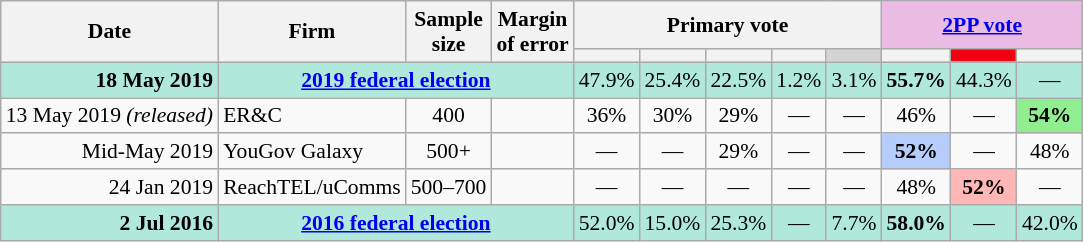<table class="nowrap wikitable tpl-blanktable" style=text-align:center;font-size:90%>
<tr>
<th rowspan=2>Date</th>
<th rowspan=2>Firm</th>
<th rowspan=2>Sample<br>size</th>
<th rowspan=2>Margin<br>of error</th>
<th colspan=5>Primary vote</th>
<th colspan=3 class=unsortable style=background:#ebbce3><a href='#'>2PP vote</a></th>
</tr>
<tr>
<th style=background:></th>
<th style=background:></th>
<th style=background:></th>
<th style=background:></th>
<th style=background:lightgray></th>
<th style=background:></th>
<th style="background:#F00011"></th>
<th style=background:></th>
</tr>
<tr style="background:#b0e9db">
<td style="text-align:right"><strong>18 May 2019</strong></td>
<td colspan="3" style="text-align:center"><strong><a href='#'>2019 federal election</a></strong></td>
<td>47.9%</td>
<td>25.4%</td>
<td>22.5%</td>
<td>1.2%</td>
<td>3.1%</td>
<td><strong>55.7%</strong></td>
<td>44.3%</td>
<td>—</td>
</tr>
<tr>
<td style="text-align:right">13 May 2019 <em>(released)</em></td>
<td style="text-align:left">ER&C</td>
<td>400</td>
<td></td>
<td>36%</td>
<td>30%</td>
<td>29%</td>
<td>—</td>
<td>—</td>
<td>46%</td>
<td>—</td>
<th style="background:#90ee90">54%</th>
</tr>
<tr>
<td style="text-align:right">Mid-May 2019</td>
<td style="text-align:left">YouGov Galaxy</td>
<td>500+</td>
<td></td>
<td>—</td>
<td>—</td>
<td>29%</td>
<td>—</td>
<td>—</td>
<th style=background:#B6CDFB>52%</th>
<td>—</td>
<td>48%</td>
</tr>
<tr>
<td style="text-align:right">24 Jan 2019</td>
<td style="text-align:left">ReachTEL/uComms</td>
<td>500–700</td>
<td></td>
<td>—</td>
<td>—</td>
<td>—</td>
<td>—</td>
<td>—</td>
<td>48%</td>
<th style=background:#FFB6B6>52%</th>
<td>—</td>
</tr>
<tr style="background:#b0e9db">
<td style="text-align:right"><strong>2 Jul 2016</strong></td>
<td colspan="3" style="text-align:center"><strong><a href='#'>2016 federal election</a></strong></td>
<td>52.0%</td>
<td>15.0%</td>
<td>25.3%</td>
<td>—</td>
<td>7.7%</td>
<td><strong>58.0%</strong></td>
<td>—</td>
<td>42.0%</td>
</tr>
</table>
